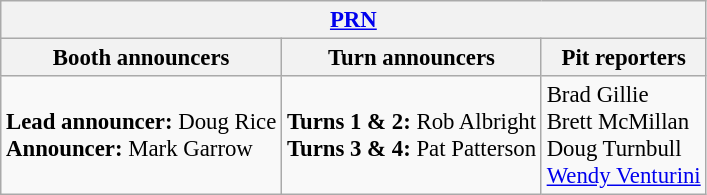<table class="wikitable" style="font-size: 95%">
<tr>
<th colspan="3"><a href='#'>PRN</a></th>
</tr>
<tr>
<th>Booth announcers</th>
<th>Turn announcers</th>
<th>Pit reporters</th>
</tr>
<tr>
<td><strong>Lead announcer:</strong> Doug Rice<br><strong>Announcer:</strong> Mark Garrow</td>
<td><strong>Turns 1 & 2:</strong> Rob Albright <br><strong>Turns 3 & 4:</strong> Pat Patterson</td>
<td>Brad Gillie<br>Brett McMillan<br>Doug Turnbull<br><a href='#'>Wendy Venturini</a></td>
</tr>
</table>
